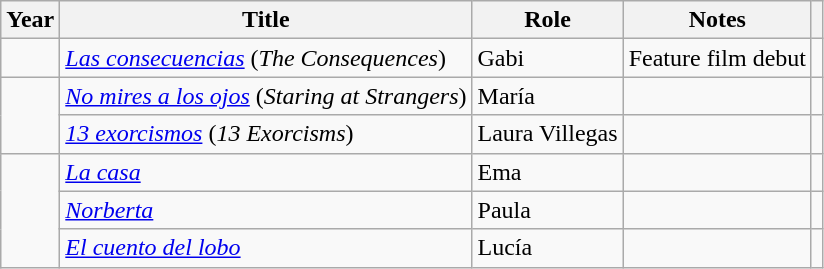<table class="wikitable sortable">
<tr>
<th>Year</th>
<th>Title</th>
<th>Role</th>
<th class = "unsortable">Notes</th>
<th class = "unsortable"></th>
</tr>
<tr>
<td rowspan = "1"></td>
<td><em><a href='#'>Las consecuencias</a></em> (<em>The Consequences</em>)</td>
<td>Gabi</td>
<td>Feature film debut</td>
<td></td>
</tr>
<tr>
<td rowspan = "2"></td>
<td><em><a href='#'>No mires a los ojos</a></em> (<em>Staring at Strangers</em>)</td>
<td>María</td>
<td></td>
<td></td>
</tr>
<tr>
<td><em><a href='#'>13 exorcismos</a></em> (<em>13 Exorcisms</em>)</td>
<td>Laura Villegas</td>
<td></td>
<td></td>
</tr>
<tr>
<td rowspan = "3"></td>
<td><em><a href='#'>La casa</a></em></td>
<td>Ema</td>
<td></td>
<td></td>
</tr>
<tr>
<td><em><a href='#'>Norberta</a></em></td>
<td>Paula</td>
<td></td>
<td></td>
</tr>
<tr>
<td><em><a href='#'>El cuento del lobo</a></em></td>
<td>Lucía</td>
<td></td>
<td></td>
</tr>
</table>
